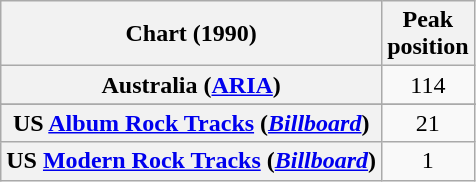<table class="wikitable sortable plainrowheaders" style="text-align:center">
<tr>
<th scope="col">Chart (1990)</th>
<th scope="col">Peak<br>position</th>
</tr>
<tr>
<th scope="row">Australia (<a href='#'>ARIA</a>)</th>
<td>114</td>
</tr>
<tr>
</tr>
<tr>
</tr>
<tr>
</tr>
<tr>
</tr>
<tr>
<th scope="row">US <a href='#'>Album Rock Tracks</a> (<em><a href='#'>Billboard</a></em>)</th>
<td>21</td>
</tr>
<tr>
<th scope="row">US <a href='#'>Modern Rock Tracks</a> (<em><a href='#'>Billboard</a></em>)</th>
<td>1</td>
</tr>
</table>
